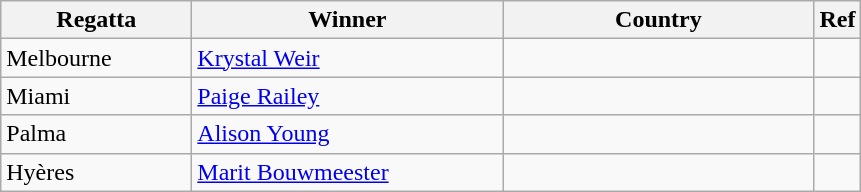<table class="wikitable">
<tr>
<th width=120>Regatta</th>
<th width=200px>Winner</th>
<th width=200px>Country</th>
<th>Ref</th>
</tr>
<tr>
<td>Melbourne</td>
<td><a href='#'>Krystal Weir</a></td>
<td></td>
<td></td>
</tr>
<tr>
<td>Miami</td>
<td><a href='#'>Paige Railey</a></td>
<td></td>
<td></td>
</tr>
<tr>
<td>Palma</td>
<td><a href='#'>Alison Young</a></td>
<td></td>
<td></td>
</tr>
<tr>
<td>Hyères</td>
<td><a href='#'>Marit Bouwmeester</a></td>
<td></td>
<td></td>
</tr>
</table>
